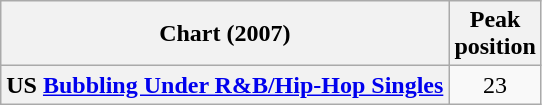<table class="wikitable plainrowheaders" style="text-align:center">
<tr>
<th>Chart (2007)</th>
<th>Peak<br>position</th>
</tr>
<tr>
<th scope="row">US <a href='#'>Bubbling Under R&B/Hip-Hop Singles</a></th>
<td>23</td>
</tr>
</table>
